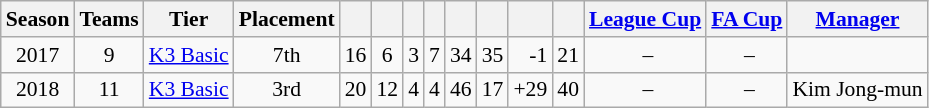<table class="wikitable" style="text-align: center; font-size:90%;">
<tr>
<th>Season</th>
<th>Teams</th>
<th>Tier</th>
<th>Placement</th>
<th></th>
<th></th>
<th></th>
<th></th>
<th></th>
<th></th>
<th></th>
<th></th>
<th><a href='#'>League Cup</a></th>
<th><a href='#'>FA Cup</a></th>
<th><a href='#'>Manager</a></th>
</tr>
<tr>
<td>2017</td>
<td>9</td>
<td><a href='#'>K3 Basic</a></td>
<td>7th</td>
<td>16</td>
<td>6</td>
<td>3</td>
<td>7</td>
<td>34</td>
<td>35</td>
<td align=right>-1</td>
<td>21</td>
<td> –</td>
<td> –</td>
<td align=left></td>
</tr>
<tr>
<td>2018</td>
<td>11</td>
<td><a href='#'>K3 Basic</a></td>
<td>3rd</td>
<td>20</td>
<td>12</td>
<td>4</td>
<td>4</td>
<td>46</td>
<td>17</td>
<td align=right>+29</td>
<td>40</td>
<td> –</td>
<td> –</td>
<td align=left>Kim Jong-mun</td>
</tr>
</table>
